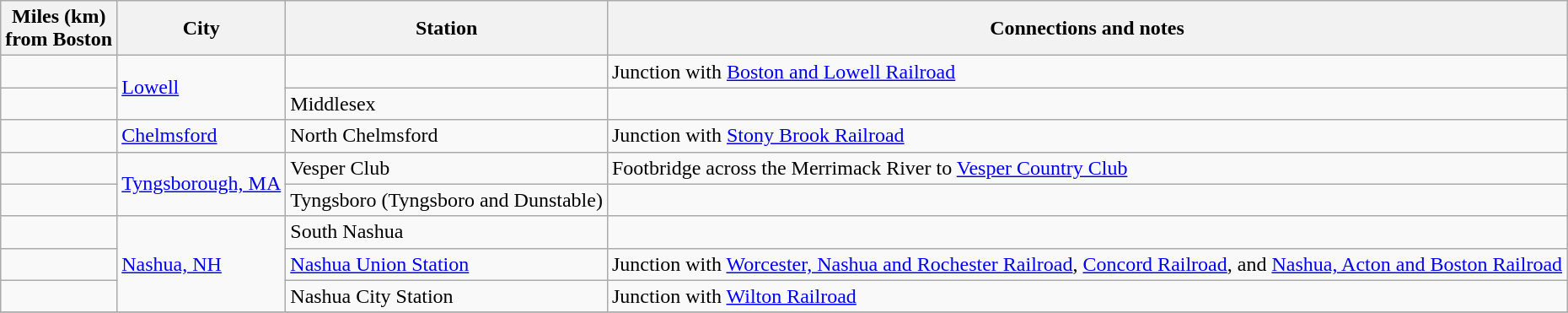<table class="wikitable">
<tr>
<th>Miles (km)<br>from Boston</th>
<th>City</th>
<th>Station</th>
<th>Connections and notes</th>
</tr>
<tr>
<td></td>
<td rowspan=2><a href='#'>Lowell</a></td>
<td></td>
<td>Junction with <a href='#'>Boston and Lowell Railroad</a></td>
</tr>
<tr>
<td></td>
<td>Middlesex</td>
<td></td>
</tr>
<tr>
<td></td>
<td><a href='#'>Chelmsford</a></td>
<td>North Chelmsford</td>
<td>Junction with <a href='#'>Stony Brook Railroad</a></td>
</tr>
<tr>
<td></td>
<td rowspan=2><a href='#'>Tyngsborough, MA</a></td>
<td>Vesper Club</td>
<td>Footbridge across the Merrimack River to <a href='#'>Vesper Country Club</a></td>
</tr>
<tr>
<td></td>
<td>Tyngsboro (Tyngsboro and Dunstable)</td>
<td></td>
</tr>
<tr>
<td></td>
<td rowspan=3><a href='#'>Nashua, NH</a></td>
<td>South Nashua</td>
<td></td>
</tr>
<tr>
<td></td>
<td><a href='#'>Nashua Union Station</a></td>
<td>Junction with <a href='#'>Worcester, Nashua and Rochester Railroad</a>, <a href='#'>Concord Railroad</a>, and <a href='#'>Nashua, Acton and Boston Railroad</a></td>
</tr>
<tr>
<td></td>
<td>Nashua City Station</td>
<td>Junction with <a href='#'>Wilton Railroad</a></td>
</tr>
<tr>
</tr>
</table>
